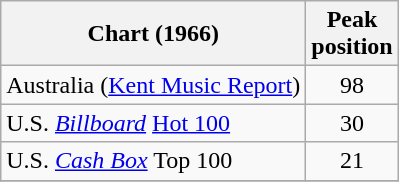<table class="wikitable sortable">
<tr>
<th align="left">Chart (1966)</th>
<th align="left">Peak<br>position</th>
</tr>
<tr>
<td>Australia (<a href='#'>Kent Music Report</a>)</td>
<td style="text-align:center;">98</td>
</tr>
<tr>
<td>U.S. <em><a href='#'>Billboard</a></em> <a href='#'>Hot 100</a></td>
<td style="text-align:center;">30</td>
</tr>
<tr>
<td>U.S. <em><a href='#'>Cash Box</a></em> Top 100 </td>
<td style="text-align:center;">21</td>
</tr>
<tr>
</tr>
</table>
